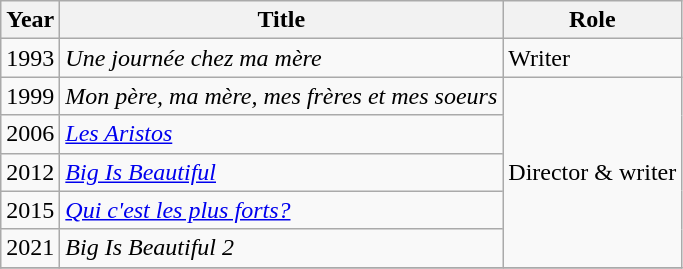<table class="wikitable sortable">
<tr>
<th>Year</th>
<th>Title</th>
<th>Role</th>
</tr>
<tr>
<td>1993</td>
<td><em>Une journée chez ma mère</em></td>
<td>Writer</td>
</tr>
<tr>
<td>1999</td>
<td><em>Mon père, ma mère, mes frères et mes soeurs</em></td>
<td rowspan=5>Director & writer</td>
</tr>
<tr>
<td>2006</td>
<td><em><a href='#'>Les Aristos</a></em></td>
</tr>
<tr>
<td>2012</td>
<td><em><a href='#'>Big Is Beautiful</a></em></td>
</tr>
<tr>
<td>2015</td>
<td><em><a href='#'>Qui c'est les plus forts?</a></em></td>
</tr>
<tr>
<td>2021</td>
<td><em>Big Is Beautiful 2</em></td>
</tr>
<tr>
</tr>
</table>
